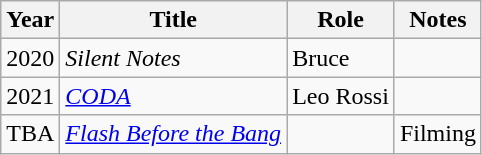<table class="wikitable sortable">
<tr>
<th>Year</th>
<th>Title</th>
<th>Role</th>
<th class="unsortable">Notes</th>
</tr>
<tr>
<td>2020</td>
<td><em>Silent Notes</em></td>
<td>Bruce</td>
<td></td>
</tr>
<tr>
<td>2021</td>
<td><em><a href='#'>CODA</a></em></td>
<td>Leo Rossi</td>
<td></td>
</tr>
<tr>
<td>TBA</td>
<td><em><a href='#'>Flash Before the Bang</a></em></td>
<td></td>
<td>Filming</td>
</tr>
</table>
